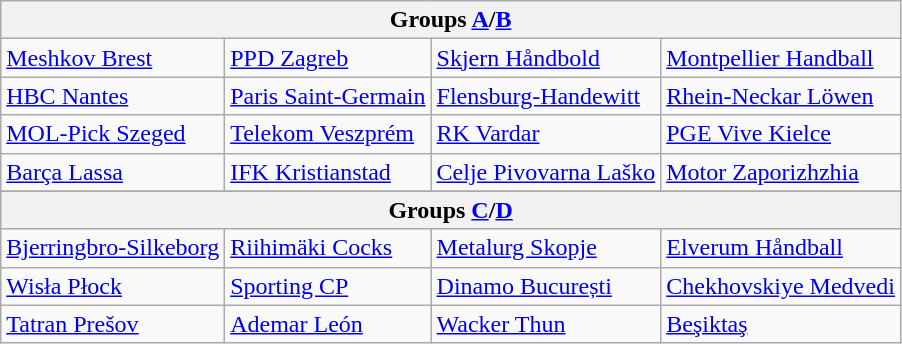<table class="wikitable">
<tr>
<th colspan="4">Groups <a href='#'>A</a>/<a href='#'>B</a></th>
</tr>
<tr>
<td> <a href='#'>Meshkov Brest</a></td>
<td> <a href='#'>PPD Zagreb</a></td>
<td> <a href='#'>Skjern Håndbold</a></td>
<td> <a href='#'>Montpellier Handball</a></td>
</tr>
<tr>
<td> <a href='#'>HBC Nantes</a></td>
<td> <a href='#'>Paris Saint-Germain</a></td>
<td> <a href='#'>Flensburg-Handewitt</a></td>
<td> <a href='#'>Rhein-Neckar Löwen</a></td>
</tr>
<tr>
<td> <a href='#'>MOL-Pick Szeged</a></td>
<td> <a href='#'>Telekom Veszprém</a></td>
<td> <a href='#'>RK Vardar</a></td>
<td> <a href='#'>PGE Vive Kielce</a></td>
</tr>
<tr>
<td> <a href='#'>Barça Lassa</a></td>
<td> <a href='#'>IFK Kristianstad</a></td>
<td> <a href='#'>Celje Pivovarna Laško</a></td>
<td> <a href='#'>Motor Zaporizhzhia</a></td>
</tr>
<tr>
</tr>
<tr>
<th colspan="4">Groups <a href='#'>C</a>/<a href='#'>D</a></th>
</tr>
<tr>
<td> <a href='#'>Bjerringbro-Silkeborg</a></td>
<td> <a href='#'>Riihimäki Cocks</a></td>
<td> <a href='#'>Metalurg Skopje</a></td>
<td> <a href='#'>Elverum Håndball</a></td>
</tr>
<tr>
<td> <a href='#'>Wisła Płock</a></td>
<td> <a href='#'>Sporting CP</a></td>
<td> <a href='#'>Dinamo București</a></td>
<td> <a href='#'>Chekhovskiye Medvedi</a></td>
</tr>
<tr>
<td> <a href='#'>Tatran Prešov</a></td>
<td> <a href='#'>Ademar León</a></td>
<td> <a href='#'>Wacker Thun</a></td>
<td> <a href='#'>Beşiktaş</a></td>
</tr>
</table>
